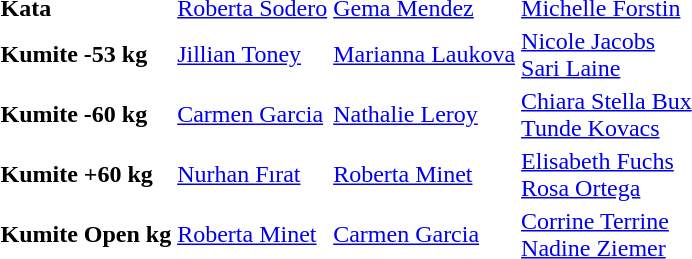<table>
<tr>
<td><strong>Kata</strong></td>
<td> <a href='#'>Roberta Sodero</a></td>
<td> <a href='#'>Gema Mendez</a></td>
<td> <a href='#'>Michelle Forstin</a></td>
</tr>
<tr>
<td><strong>Kumite -53 kg</strong></td>
<td> <a href='#'>Jillian Toney</a></td>
<td> <a href='#'>Marianna Laukova</a></td>
<td> <a href='#'>Nicole Jacobs</a> <br>  <a href='#'>Sari Laine</a></td>
</tr>
<tr>
<td><strong>Kumite -60 kg</strong></td>
<td> <a href='#'>Carmen Garcia</a></td>
<td> <a href='#'>Nathalie Leroy</a></td>
<td> <a href='#'>Chiara Stella Bux</a> <br>  <a href='#'>Tunde Kovacs</a></td>
</tr>
<tr>
<td><strong>Kumite +60 kg</strong></td>
<td> <a href='#'>Nurhan Fırat</a></td>
<td> <a href='#'>Roberta Minet</a></td>
<td> <a href='#'>Elisabeth Fuchs</a> <br>  <a href='#'>Rosa Ortega</a></td>
</tr>
<tr>
<td><strong>Kumite Open kg</strong></td>
<td> <a href='#'>Roberta Minet</a></td>
<td> <a href='#'>Carmen Garcia</a></td>
<td> <a href='#'>Corrine Terrine</a> <br>  <a href='#'>Nadine Ziemer</a></td>
</tr>
</table>
